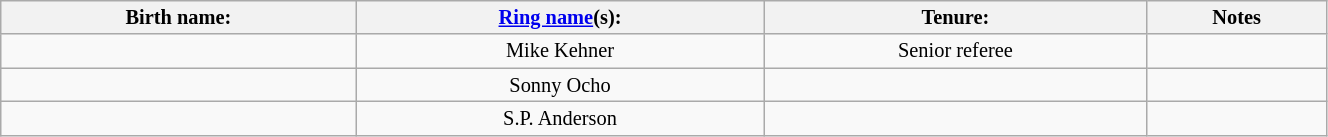<table class="sortable wikitable" style="font-size:85%; text-align:center; width:70%;">
<tr>
<th>Birth name:</th>
<th><a href='#'>Ring name</a>(s):</th>
<th>Tenure:</th>
<th>Notes</th>
</tr>
<tr>
<td></td>
<td>Mike Kehner</td>
<td sort>Senior referee</td>
<td></td>
</tr>
<tr>
<td></td>
<td>Sonny Ocho</td>
<td sort></td>
<td></td>
</tr>
<tr>
<td></td>
<td>S.P. Anderson</td>
<td sort></td>
<td></td>
</tr>
</table>
